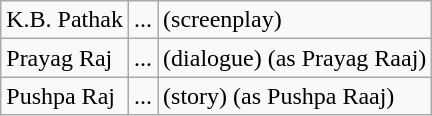<table class="wikitable">
<tr>
<td>K.B. Pathak</td>
<td>...</td>
<td>(screenplay)</td>
</tr>
<tr>
<td>Prayag Raj</td>
<td>...</td>
<td>(dialogue) (as Prayag Raaj)</td>
</tr>
<tr>
<td>Pushpa Raj</td>
<td>...</td>
<td>(story) (as Pushpa Raaj)<br></td>
</tr>
</table>
